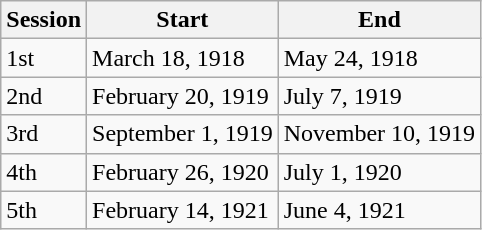<table class="wikitable">
<tr>
<th>Session</th>
<th>Start</th>
<th>End</th>
</tr>
<tr>
<td>1st</td>
<td>March 18, 1918</td>
<td>May 24, 1918</td>
</tr>
<tr>
<td>2nd</td>
<td>February 20, 1919</td>
<td>July 7, 1919</td>
</tr>
<tr>
<td>3rd</td>
<td>September 1, 1919</td>
<td>November 10, 1919</td>
</tr>
<tr>
<td>4th</td>
<td>February 26, 1920</td>
<td>July 1, 1920</td>
</tr>
<tr>
<td>5th</td>
<td>February 14, 1921</td>
<td>June 4, 1921</td>
</tr>
</table>
